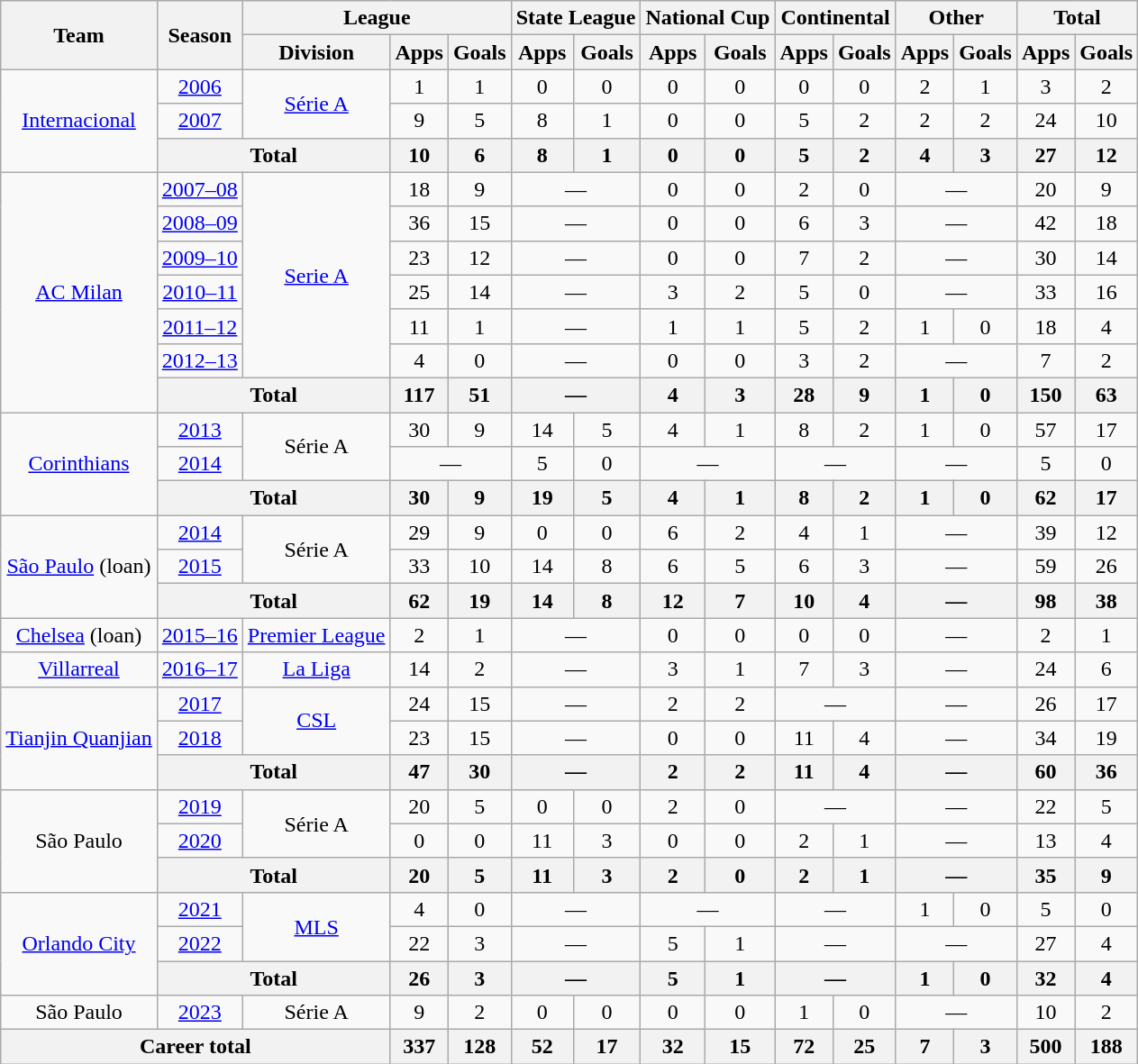<table class="wikitable" style="text-align:center">
<tr>
<th rowspan=2>Team</th>
<th rowspan=2>Season</th>
<th colspan=3>League</th>
<th colspan=2>State League</th>
<th colspan=2>National Cup</th>
<th colspan=2>Continental</th>
<th colspan=2>Other</th>
<th colspan=2>Total</th>
</tr>
<tr>
<th>Division</th>
<th>Apps</th>
<th>Goals</th>
<th>Apps</th>
<th>Goals</th>
<th>Apps</th>
<th>Goals</th>
<th>Apps</th>
<th>Goals</th>
<th>Apps</th>
<th>Goals</th>
<th>Apps</th>
<th>Goals</th>
</tr>
<tr>
<td rowspan=3><a href='#'>Internacional</a></td>
<td><a href='#'>2006</a></td>
<td rowspan=2><a href='#'>Série A</a></td>
<td>1</td>
<td>1</td>
<td>0</td>
<td>0</td>
<td>0</td>
<td>0</td>
<td>0</td>
<td>0</td>
<td>2</td>
<td>1</td>
<td>3</td>
<td>2</td>
</tr>
<tr>
<td><a href='#'>2007</a></td>
<td>9</td>
<td>5</td>
<td>8</td>
<td>1</td>
<td>0</td>
<td>0</td>
<td>5</td>
<td>2</td>
<td>2</td>
<td>2</td>
<td>24</td>
<td>10</td>
</tr>
<tr>
<th colspan=2>Total</th>
<th>10</th>
<th>6</th>
<th>8</th>
<th>1</th>
<th>0</th>
<th>0</th>
<th>5</th>
<th>2</th>
<th>4</th>
<th>3</th>
<th>27</th>
<th>12</th>
</tr>
<tr>
<td rowspan=7><a href='#'>AC Milan</a></td>
<td><a href='#'>2007–08</a></td>
<td rowspan=6><a href='#'>Serie A</a></td>
<td>18</td>
<td>9</td>
<td colspan="2">—</td>
<td>0</td>
<td>0</td>
<td>2</td>
<td>0</td>
<td colspan="2">—</td>
<td>20</td>
<td>9</td>
</tr>
<tr>
<td><a href='#'>2008–09</a></td>
<td>36</td>
<td>15</td>
<td colspan="2">—</td>
<td>0</td>
<td>0</td>
<td>6</td>
<td>3</td>
<td colspan="2">—</td>
<td>42</td>
<td>18</td>
</tr>
<tr>
<td><a href='#'>2009–10</a></td>
<td>23</td>
<td>12</td>
<td colspan="2">—</td>
<td>0</td>
<td>0</td>
<td>7</td>
<td>2</td>
<td colspan="2">—</td>
<td>30</td>
<td>14</td>
</tr>
<tr>
<td><a href='#'>2010–11</a></td>
<td>25</td>
<td>14</td>
<td colspan="2">—</td>
<td>3</td>
<td>2</td>
<td>5</td>
<td>0</td>
<td colspan="2">—</td>
<td>33</td>
<td>16</td>
</tr>
<tr>
<td><a href='#'>2011–12</a></td>
<td>11</td>
<td>1</td>
<td colspan="2">—</td>
<td>1</td>
<td>1</td>
<td>5</td>
<td>2</td>
<td>1</td>
<td>0</td>
<td>18</td>
<td>4</td>
</tr>
<tr>
<td><a href='#'>2012–13</a></td>
<td>4</td>
<td>0</td>
<td colspan="2">—</td>
<td>0</td>
<td>0</td>
<td>3</td>
<td>2</td>
<td colspan="2">—</td>
<td>7</td>
<td>2</td>
</tr>
<tr>
<th colspan=2>Total</th>
<th>117</th>
<th>51</th>
<th colspan="2">—</th>
<th>4</th>
<th>3</th>
<th>28</th>
<th>9</th>
<th>1</th>
<th>0</th>
<th>150</th>
<th>63</th>
</tr>
<tr>
<td rowspan=3><a href='#'>Corinthians</a></td>
<td><a href='#'>2013</a></td>
<td rowspan=2>Série A</td>
<td>30</td>
<td>9</td>
<td>14</td>
<td>5</td>
<td>4</td>
<td>1</td>
<td>8</td>
<td>2</td>
<td>1</td>
<td>0</td>
<td>57</td>
<td>17</td>
</tr>
<tr>
<td><a href='#'>2014</a></td>
<td colspan="2">—</td>
<td>5</td>
<td>0</td>
<td colspan="2">—</td>
<td colspan="2">—</td>
<td colspan="2">—</td>
<td>5</td>
<td>0</td>
</tr>
<tr>
<th colspan=2>Total</th>
<th>30</th>
<th>9</th>
<th>19</th>
<th>5</th>
<th>4</th>
<th>1</th>
<th>8</th>
<th>2</th>
<th>1</th>
<th>0</th>
<th>62</th>
<th>17</th>
</tr>
<tr>
<td rowspan="3"><a href='#'>São Paulo</a> (loan)</td>
<td><a href='#'>2014</a></td>
<td rowspan=2>Série A</td>
<td>29</td>
<td>9</td>
<td>0</td>
<td>0</td>
<td>6</td>
<td>2</td>
<td>4</td>
<td>1</td>
<td colspan="2">—</td>
<td>39</td>
<td>12</td>
</tr>
<tr>
<td><a href='#'>2015</a></td>
<td>33</td>
<td>10</td>
<td>14</td>
<td>8</td>
<td>6</td>
<td>5</td>
<td>6</td>
<td>3</td>
<td colspan="2">—</td>
<td>59</td>
<td>26</td>
</tr>
<tr>
<th colspan=2>Total</th>
<th>62</th>
<th>19</th>
<th>14</th>
<th>8</th>
<th>12</th>
<th>7</th>
<th>10</th>
<th>4</th>
<th colspan="2">—</th>
<th>98</th>
<th>38</th>
</tr>
<tr>
<td><a href='#'>Chelsea</a> (loan)</td>
<td><a href='#'>2015–16</a></td>
<td><a href='#'>Premier League</a></td>
<td>2</td>
<td>1</td>
<td colspan="2">—</td>
<td>0</td>
<td>0</td>
<td>0</td>
<td>0</td>
<td colspan="2">—</td>
<td>2</td>
<td>1</td>
</tr>
<tr>
<td><a href='#'>Villarreal</a></td>
<td><a href='#'>2016–17</a></td>
<td><a href='#'>La Liga</a></td>
<td>14</td>
<td>2</td>
<td colspan="2">—</td>
<td>3</td>
<td>1</td>
<td>7</td>
<td>3</td>
<td colspan="2">—</td>
<td>24</td>
<td>6</td>
</tr>
<tr>
<td rowspan="3"><a href='#'>Tianjin Quanjian</a></td>
<td><a href='#'>2017</a></td>
<td rowspan=2><a href='#'>CSL</a></td>
<td>24</td>
<td>15</td>
<td colspan="2">—</td>
<td>2</td>
<td>2</td>
<td colspan="2">—</td>
<td colspan="2">—</td>
<td>26</td>
<td>17</td>
</tr>
<tr>
<td><a href='#'>2018</a></td>
<td>23</td>
<td>15</td>
<td colspan="2">—</td>
<td>0</td>
<td>0</td>
<td>11</td>
<td>4</td>
<td colspan="2">—</td>
<td>34</td>
<td>19</td>
</tr>
<tr>
<th colspan=2>Total</th>
<th>47</th>
<th>30</th>
<th colspan="2">—</th>
<th>2</th>
<th>2</th>
<th>11</th>
<th>4</th>
<th colspan="2">—</th>
<th>60</th>
<th>36</th>
</tr>
<tr>
<td rowspan="3">São Paulo</td>
<td><a href='#'>2019</a></td>
<td rowspan=2>Série A</td>
<td>20</td>
<td>5</td>
<td>0</td>
<td>0</td>
<td>2</td>
<td>0</td>
<td colspan="2">—</td>
<td colspan="2">—</td>
<td>22</td>
<td>5</td>
</tr>
<tr>
<td><a href='#'>2020</a></td>
<td>0</td>
<td>0</td>
<td>11</td>
<td>3</td>
<td>0</td>
<td>0</td>
<td>2</td>
<td>1</td>
<td colspan="2">—</td>
<td>13</td>
<td>4</td>
</tr>
<tr>
<th colspan=2>Total</th>
<th>20</th>
<th>5</th>
<th>11</th>
<th>3</th>
<th>2</th>
<th>0</th>
<th>2</th>
<th>1</th>
<th colspan="2">—</th>
<th>35</th>
<th>9</th>
</tr>
<tr>
<td rowspan="3"><a href='#'>Orlando City</a></td>
<td><a href='#'>2021</a></td>
<td rowspan=2><a href='#'>MLS</a></td>
<td>4</td>
<td>0</td>
<td colspan="2">—</td>
<td colspan="2">—</td>
<td colspan="2">—</td>
<td>1</td>
<td>0</td>
<td>5</td>
<td>0</td>
</tr>
<tr>
<td><a href='#'>2022</a></td>
<td>22</td>
<td>3</td>
<td colspan="2">—</td>
<td>5</td>
<td>1</td>
<td colspan="2">—</td>
<td colspan="2">—</td>
<td>27</td>
<td>4</td>
</tr>
<tr>
<th colspan=2>Total</th>
<th>26</th>
<th>3</th>
<th colspan="2">—</th>
<th>5</th>
<th>1</th>
<th colspan="2">—</th>
<th>1</th>
<th>0</th>
<th>32</th>
<th>4</th>
</tr>
<tr>
<td>São Paulo</td>
<td><a href='#'>2023</a></td>
<td>Série A</td>
<td>9</td>
<td>2</td>
<td>0</td>
<td>0</td>
<td>0</td>
<td>0</td>
<td>1</td>
<td>0</td>
<td colspan="2">—</td>
<td>10</td>
<td>2</td>
</tr>
<tr>
<th colspan=3>Career total</th>
<th>337</th>
<th>128</th>
<th>52</th>
<th>17</th>
<th>32</th>
<th>15</th>
<th>72</th>
<th>25</th>
<th>7</th>
<th>3</th>
<th>500</th>
<th>188</th>
</tr>
</table>
